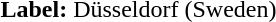<table style="float: right; clear: right; margin: 0 0 1em 1em; width: 200px;">
<tr>
<td><strong>Label:</strong> Düsseldorf (Sweden)</td>
</tr>
<tr>
<td></td>
</tr>
</table>
